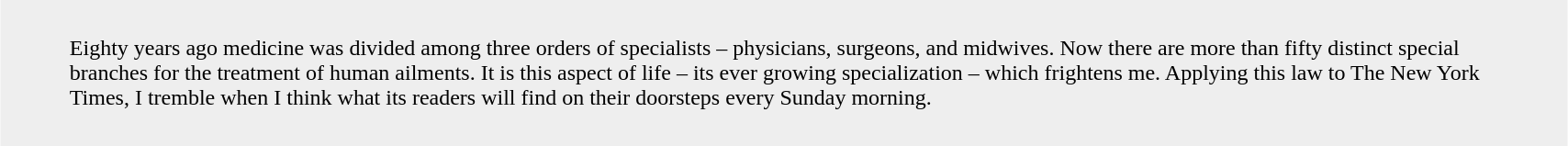<table border="0" cellpadding="10" cellspacing="0" align="center" width="90%" style="background-color: #EEEEEE;">
<tr ---->
<td><blockquote>Eighty years ago medicine was divided among three orders of specialists – physicians, surgeons, and midwives. Now there are more than fifty distinct special branches for the treatment of human ailments. It is this aspect of life – its ever growing specialization – which frightens me. Applying this law to The New York Times, I tremble when I think what its readers will find on their doorsteps every Sunday morning.</blockquote></td>
</tr>
</table>
